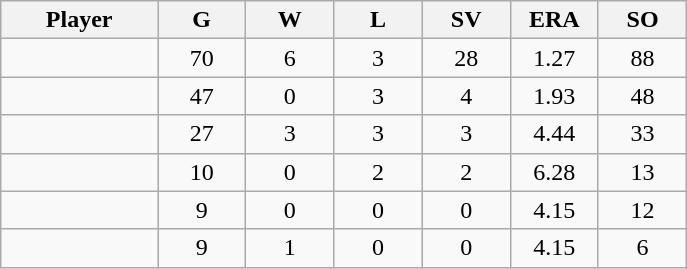<table class="wikitable sortable">
<tr>
<th bgcolor="#DDDDFF" width="16%">Player</th>
<th bgcolor="#DDDDFF" width="9%">G</th>
<th bgcolor="#DDDDFF" width="9%">W</th>
<th bgcolor="#DDDDFF" width="9%">L</th>
<th bgcolor="#DDDDFF" width="9%">SV</th>
<th bgcolor="#DDDDFF" width="9%">ERA</th>
<th bgcolor="#DDDDFF" width="9%">SO</th>
</tr>
<tr align="center">
<td></td>
<td>70</td>
<td>6</td>
<td>3</td>
<td>28</td>
<td>1.27</td>
<td>88</td>
</tr>
<tr align="center">
<td></td>
<td>47</td>
<td>0</td>
<td>3</td>
<td>4</td>
<td>1.93</td>
<td>48</td>
</tr>
<tr align="center">
<td></td>
<td>27</td>
<td>3</td>
<td>3</td>
<td>3</td>
<td>4.44</td>
<td>33</td>
</tr>
<tr align="center">
<td></td>
<td>10</td>
<td>0</td>
<td>2</td>
<td>2</td>
<td>6.28</td>
<td>13</td>
</tr>
<tr align="center">
<td></td>
<td>9</td>
<td>0</td>
<td>0</td>
<td>0</td>
<td>4.15</td>
<td>12</td>
</tr>
<tr align="center">
<td></td>
<td>9</td>
<td>1</td>
<td>0</td>
<td>0</td>
<td>4.15</td>
<td>6</td>
</tr>
</table>
